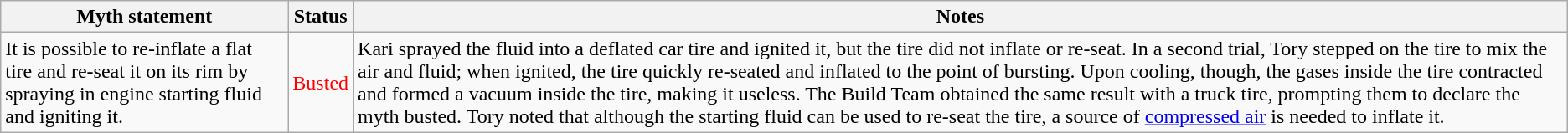<table class="wikitable plainrowheaders">
<tr>
<th>Myth statement</th>
<th>Status</th>
<th>Notes</th>
</tr>
<tr>
<td>It is possible to re-inflate a flat tire and re-seat it on its rim by spraying in engine starting fluid and igniting it.</td>
<td style="color:red">Busted</td>
<td>Kari sprayed the fluid into a deflated car tire and ignited it, but the tire did not inflate or re-seat. In a second trial, Tory stepped on the tire to mix the air and fluid; when ignited, the tire quickly re-seated and inflated to the point of bursting. Upon cooling, though, the gases inside the tire contracted and formed a vacuum inside the tire, making it useless. The Build Team obtained the same result with a truck tire, prompting them to declare the myth busted. Tory noted that although the starting fluid can be used to re-seat the tire, a source of <a href='#'>compressed air</a> is needed to inflate it.</td>
</tr>
</table>
